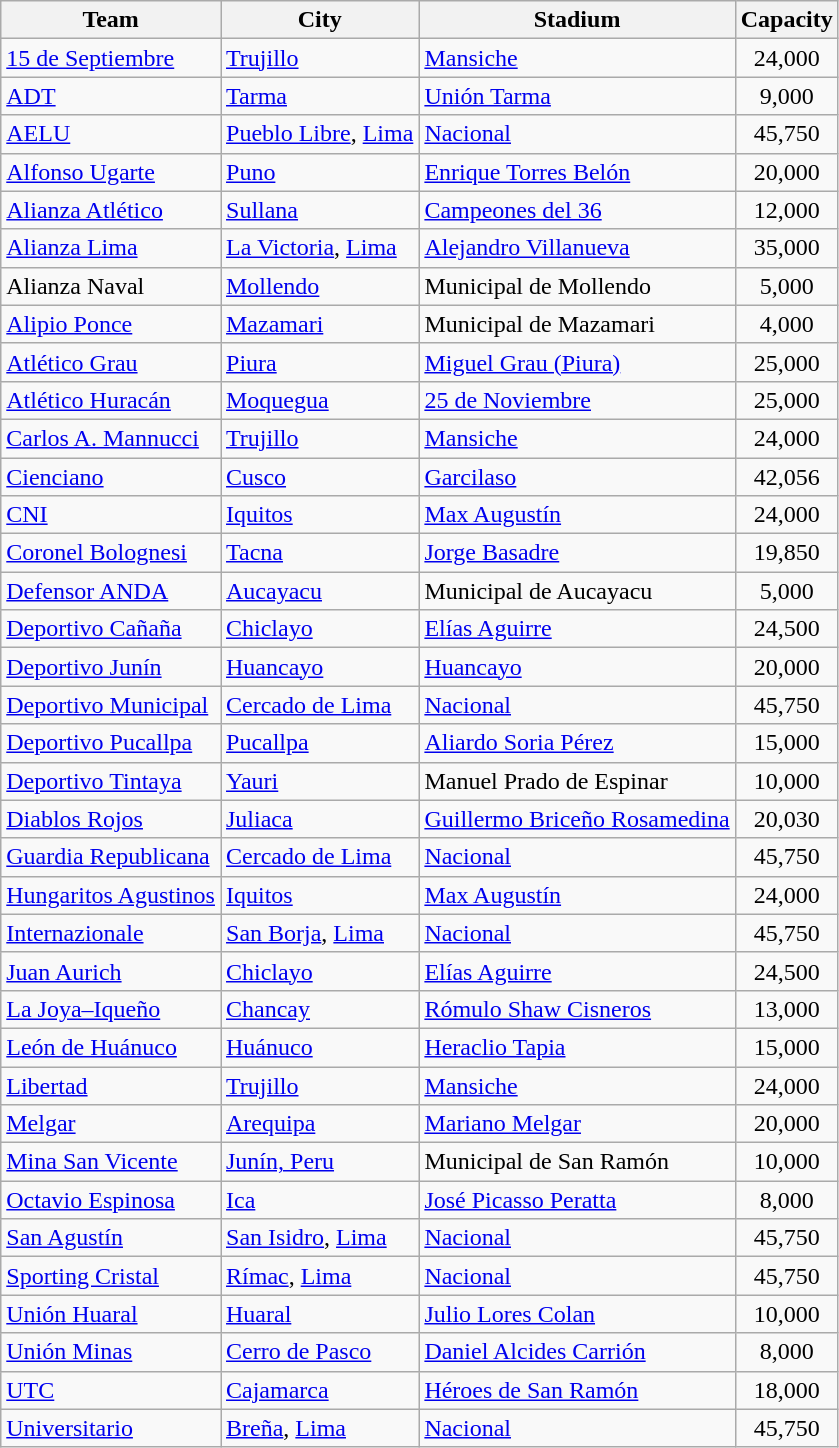<table class="wikitable sortable">
<tr>
<th>Team</th>
<th>City</th>
<th>Stadium</th>
<th>Capacity</th>
</tr>
<tr>
<td><a href='#'>15 de Septiembre</a></td>
<td><a href='#'>Trujillo</a></td>
<td><a href='#'>Mansiche</a></td>
<td align="center">24,000</td>
</tr>
<tr>
<td><a href='#'>ADT</a></td>
<td><a href='#'>Tarma</a></td>
<td><a href='#'>Unión Tarma</a></td>
<td align="center">9,000</td>
</tr>
<tr>
<td><a href='#'>AELU</a></td>
<td><a href='#'>Pueblo Libre</a>, <a href='#'>Lima</a></td>
<td><a href='#'>Nacional</a></td>
<td align="center">45,750</td>
</tr>
<tr>
<td><a href='#'>Alfonso Ugarte</a></td>
<td><a href='#'>Puno</a></td>
<td><a href='#'>Enrique Torres Belón</a></td>
<td align="center">20,000</td>
</tr>
<tr>
<td><a href='#'>Alianza Atlético</a></td>
<td><a href='#'>Sullana</a></td>
<td><a href='#'>Campeones del 36</a></td>
<td align="center">12,000</td>
</tr>
<tr>
<td><a href='#'>Alianza Lima</a></td>
<td><a href='#'>La Victoria</a>, <a href='#'>Lima</a></td>
<td><a href='#'>Alejandro Villanueva</a></td>
<td align="center">35,000</td>
</tr>
<tr>
<td>Alianza Naval</td>
<td><a href='#'>Mollendo</a></td>
<td>Municipal de Mollendo</td>
<td align="center">5,000</td>
</tr>
<tr>
<td><a href='#'>Alipio Ponce</a></td>
<td><a href='#'>Mazamari</a></td>
<td>Municipal de Mazamari</td>
<td align="center">4,000</td>
</tr>
<tr>
<td><a href='#'>Atlético Grau</a></td>
<td><a href='#'>Piura</a></td>
<td><a href='#'>Miguel Grau (Piura)</a></td>
<td align="center">25,000</td>
</tr>
<tr>
<td><a href='#'>Atlético Huracán</a></td>
<td><a href='#'>Moquegua</a></td>
<td><a href='#'>25 de Noviembre</a></td>
<td align="center">25,000</td>
</tr>
<tr>
<td><a href='#'>Carlos A. Mannucci</a></td>
<td><a href='#'>Trujillo</a></td>
<td><a href='#'>Mansiche</a></td>
<td align="center">24,000</td>
</tr>
<tr>
<td><a href='#'>Cienciano</a></td>
<td><a href='#'>Cusco</a></td>
<td><a href='#'>Garcilaso</a></td>
<td align="center">42,056</td>
</tr>
<tr>
<td><a href='#'>CNI</a></td>
<td><a href='#'>Iquitos</a></td>
<td><a href='#'>Max Augustín</a></td>
<td align="center">24,000</td>
</tr>
<tr>
<td><a href='#'>Coronel Bolognesi</a></td>
<td><a href='#'>Tacna</a></td>
<td><a href='#'>Jorge Basadre</a></td>
<td align="center">19,850</td>
</tr>
<tr>
<td><a href='#'>Defensor ANDA</a></td>
<td><a href='#'>Aucayacu</a></td>
<td>Municipal de Aucayacu</td>
<td align="center">5,000</td>
</tr>
<tr>
<td><a href='#'>Deportivo Cañaña</a></td>
<td><a href='#'>Chiclayo</a></td>
<td><a href='#'>Elías Aguirre</a></td>
<td style="text-align:center;">24,500</td>
</tr>
<tr>
<td><a href='#'>Deportivo Junín</a></td>
<td><a href='#'>Huancayo</a></td>
<td><a href='#'>Huancayo</a></td>
<td align="center">20,000</td>
</tr>
<tr>
<td><a href='#'>Deportivo Municipal</a></td>
<td><a href='#'>Cercado de Lima</a></td>
<td><a href='#'>Nacional</a></td>
<td align="center">45,750</td>
</tr>
<tr>
<td><a href='#'>Deportivo Pucallpa</a></td>
<td><a href='#'>Pucallpa</a></td>
<td><a href='#'>Aliardo Soria Pérez</a></td>
<td align="center">15,000</td>
</tr>
<tr>
<td><a href='#'>Deportivo Tintaya</a></td>
<td><a href='#'>Yauri</a></td>
<td>Manuel Prado de Espinar</td>
<td align="center">10,000</td>
</tr>
<tr>
<td><a href='#'>Diablos Rojos</a></td>
<td><a href='#'>Juliaca</a></td>
<td><a href='#'>Guillermo Briceño Rosamedina</a></td>
<td align="center">20,030</td>
</tr>
<tr>
<td><a href='#'>Guardia Republicana</a></td>
<td><a href='#'>Cercado de Lima</a></td>
<td><a href='#'>Nacional</a></td>
<td align="center">45,750</td>
</tr>
<tr>
<td><a href='#'>Hungaritos Agustinos</a></td>
<td><a href='#'>Iquitos</a></td>
<td><a href='#'>Max Augustín</a></td>
<td align="center">24,000</td>
</tr>
<tr>
<td><a href='#'>Internazionale</a></td>
<td><a href='#'>San Borja</a>, <a href='#'>Lima</a></td>
<td><a href='#'>Nacional</a></td>
<td align="center">45,750</td>
</tr>
<tr>
<td><a href='#'>Juan Aurich</a></td>
<td><a href='#'>Chiclayo</a></td>
<td><a href='#'>Elías Aguirre</a></td>
<td align="center">24,500</td>
</tr>
<tr>
<td><a href='#'>La Joya–Iqueño</a></td>
<td><a href='#'>Chancay</a></td>
<td><a href='#'>Rómulo Shaw Cisneros</a></td>
<td align="center">13,000</td>
</tr>
<tr>
<td><a href='#'>León de Huánuco</a></td>
<td><a href='#'>Huánuco</a></td>
<td><a href='#'>Heraclio Tapia</a></td>
<td align="center">15,000</td>
</tr>
<tr>
<td><a href='#'>Libertad</a></td>
<td><a href='#'>Trujillo</a></td>
<td><a href='#'>Mansiche</a></td>
<td align="center">24,000</td>
</tr>
<tr>
<td><a href='#'>Melgar</a></td>
<td><a href='#'>Arequipa</a></td>
<td><a href='#'>Mariano Melgar</a></td>
<td align="center">20,000</td>
</tr>
<tr>
<td><a href='#'>Mina San Vicente</a></td>
<td><a href='#'>Junín, Peru</a></td>
<td>Municipal de San Ramón</td>
<td align="center">10,000</td>
</tr>
<tr>
<td><a href='#'>Octavio Espinosa</a></td>
<td><a href='#'>Ica</a></td>
<td><a href='#'>José Picasso Peratta</a></td>
<td align="center">8,000</td>
</tr>
<tr>
<td><a href='#'>San Agustín</a></td>
<td><a href='#'>San Isidro</a>, <a href='#'>Lima</a></td>
<td><a href='#'>Nacional</a></td>
<td align="center">45,750</td>
</tr>
<tr>
<td><a href='#'>Sporting Cristal</a></td>
<td><a href='#'>Rímac</a>, <a href='#'>Lima</a></td>
<td><a href='#'>Nacional</a></td>
<td align="center">45,750</td>
</tr>
<tr>
<td><a href='#'>Unión Huaral</a></td>
<td><a href='#'>Huaral</a></td>
<td><a href='#'>Julio Lores Colan</a></td>
<td align="center">10,000</td>
</tr>
<tr>
<td><a href='#'>Unión Minas</a></td>
<td><a href='#'>Cerro de Pasco</a></td>
<td><a href='#'>Daniel Alcides Carrión</a></td>
<td align="center">8,000</td>
</tr>
<tr>
<td><a href='#'>UTC</a></td>
<td><a href='#'>Cajamarca</a></td>
<td><a href='#'>Héroes de San Ramón</a></td>
<td align="center">18,000</td>
</tr>
<tr>
<td><a href='#'>Universitario</a></td>
<td><a href='#'>Breña</a>, <a href='#'>Lima</a></td>
<td><a href='#'>Nacional</a></td>
<td align="center">45,750</td>
</tr>
</table>
